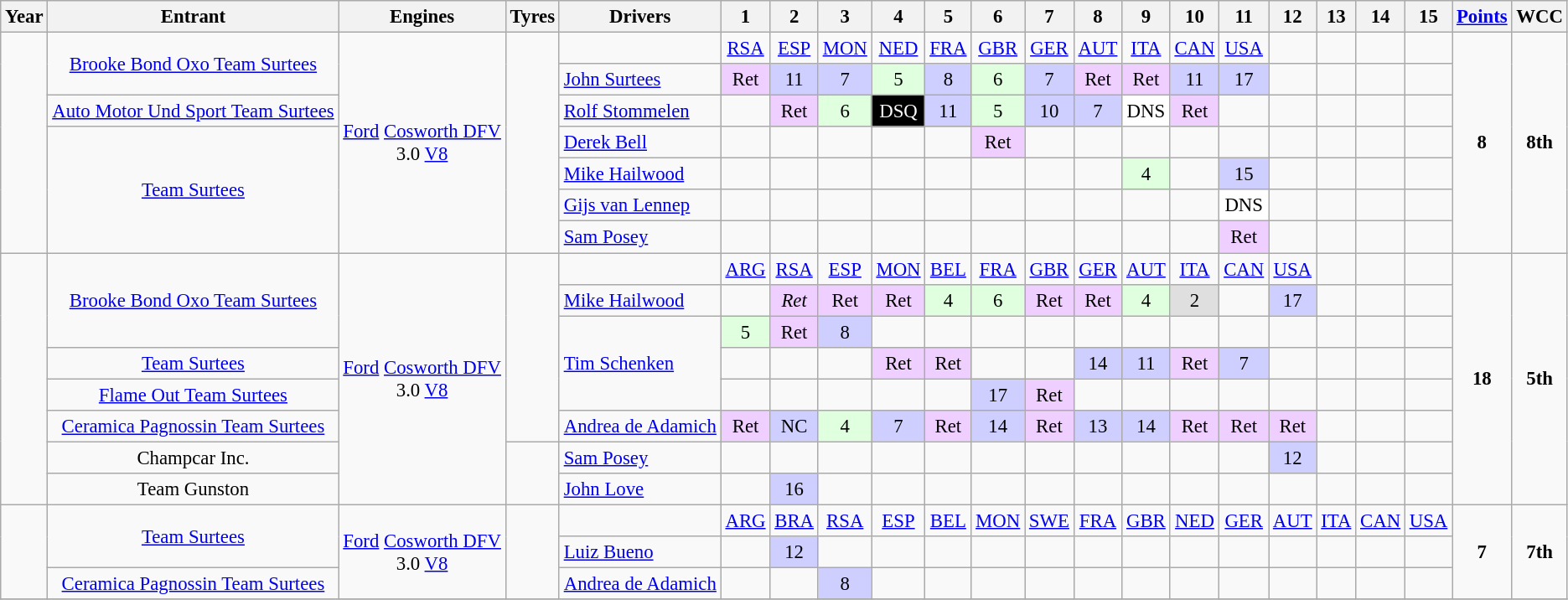<table class="wikitable" style="text-align:center; font-size:95%">
<tr>
<th>Year</th>
<th>Entrant</th>
<th>Engines</th>
<th>Tyres</th>
<th>Drivers</th>
<th>1</th>
<th>2</th>
<th>3</th>
<th>4</th>
<th>5</th>
<th>6</th>
<th>7</th>
<th>8</th>
<th>9</th>
<th>10</th>
<th>11</th>
<th>12</th>
<th>13</th>
<th>14</th>
<th>15</th>
<th><a href='#'>Points</a></th>
<th>WCC</th>
</tr>
<tr>
<td rowspan="7"></td>
<td rowspan="2"><a href='#'>Brooke Bond Oxo Team Surtees</a></td>
<td rowspan="7"><a href='#'>Ford</a> <a href='#'>Cosworth DFV</a> <br> 3.0 <a href='#'>V8</a></td>
<td rowspan="7"></td>
<td></td>
<td><a href='#'>RSA</a></td>
<td><a href='#'>ESP</a></td>
<td><a href='#'>MON</a></td>
<td><a href='#'>NED</a></td>
<td><a href='#'>FRA</a></td>
<td><a href='#'>GBR</a></td>
<td><a href='#'>GER</a></td>
<td><a href='#'>AUT</a></td>
<td><a href='#'>ITA</a></td>
<td><a href='#'>CAN</a></td>
<td><a href='#'>USA</a></td>
<td></td>
<td></td>
<td></td>
<td></td>
<td rowspan="7"><strong>8</strong></td>
<td rowspan="7"><strong>8th</strong></td>
</tr>
<tr>
<td align="left"><a href='#'>John Surtees</a></td>
<td style="background:#EFCFFF;">Ret</td>
<td style="background:#CFCFFF;">11</td>
<td style="background:#CFCFFF;">7</td>
<td style="background:#DFFFDF;">5</td>
<td style="background:#CFCFFF;">8</td>
<td style="background:#DFFFDF;">6</td>
<td style="background:#CFCFFF;">7</td>
<td style="background:#EFCFFF;">Ret</td>
<td style="background:#EFCFFF;">Ret</td>
<td style="background:#CFCFFF;">11</td>
<td style="background:#CFCFFF;">17</td>
<td></td>
<td></td>
<td></td>
<td></td>
</tr>
<tr>
<td><a href='#'>Auto Motor Und Sport Team Surtees</a></td>
<td align="left"><a href='#'>Rolf Stommelen</a></td>
<td></td>
<td style="background:#EFCFFF;">Ret</td>
<td style="background:#DFFFDF;">6</td>
<td style="background:#000000; color:#ffffff">DSQ</td>
<td style="background:#CFCFFF;">11</td>
<td style="background:#DFFFDF;">5</td>
<td style="background:#CFCFFF;">10</td>
<td style="background:#CFCFFF;">7</td>
<td style="background:#ffffff;">DNS</td>
<td style="background:#EFCFFF;">Ret</td>
<td></td>
<td></td>
<td></td>
<td></td>
<td></td>
</tr>
<tr>
<td rowspan="4"><a href='#'>Team Surtees</a></td>
<td align="left"><a href='#'>Derek Bell</a></td>
<td></td>
<td></td>
<td></td>
<td></td>
<td></td>
<td style="background:#EFCFFF;">Ret</td>
<td></td>
<td></td>
<td></td>
<td></td>
<td></td>
<td></td>
<td></td>
<td></td>
<td></td>
</tr>
<tr>
<td align="left"><a href='#'>Mike Hailwood</a></td>
<td></td>
<td></td>
<td></td>
<td></td>
<td></td>
<td></td>
<td></td>
<td></td>
<td style="background:#DFFFDF;">4</td>
<td></td>
<td style="background:#CFCFFF;">15</td>
<td></td>
<td></td>
<td></td>
<td></td>
</tr>
<tr>
<td align="left"><a href='#'>Gijs van Lennep</a></td>
<td></td>
<td></td>
<td></td>
<td></td>
<td></td>
<td></td>
<td></td>
<td></td>
<td></td>
<td></td>
<td style="background:#FFFFFF;">DNS</td>
<td></td>
<td></td>
<td></td>
<td></td>
</tr>
<tr>
<td align="left"><a href='#'>Sam Posey</a></td>
<td></td>
<td></td>
<td></td>
<td></td>
<td></td>
<td></td>
<td></td>
<td></td>
<td></td>
<td></td>
<td style="background:#EFCFFF;">Ret</td>
<td></td>
<td></td>
<td></td>
<td></td>
</tr>
<tr>
<td rowspan="8"></td>
<td rowspan="3"><a href='#'>Brooke Bond Oxo Team Surtees</a></td>
<td rowspan="8"><a href='#'>Ford</a> <a href='#'>Cosworth DFV</a> <br> 3.0 <a href='#'>V8</a></td>
<td rowspan="6"></td>
<td></td>
<td><a href='#'>ARG</a></td>
<td><a href='#'>RSA</a></td>
<td><a href='#'>ESP</a></td>
<td><a href='#'>MON</a></td>
<td><a href='#'>BEL</a></td>
<td><a href='#'>FRA</a></td>
<td><a href='#'>GBR</a></td>
<td><a href='#'>GER</a></td>
<td><a href='#'>AUT</a></td>
<td><a href='#'>ITA</a></td>
<td><a href='#'>CAN</a></td>
<td><a href='#'>USA</a></td>
<td></td>
<td></td>
<td></td>
<td rowspan="8"><strong>18</strong></td>
<td rowspan="8"><strong>5th</strong></td>
</tr>
<tr>
<td align="left"><a href='#'>Mike Hailwood</a></td>
<td></td>
<td style="background:#EFCFFF;"><em>Ret</em></td>
<td style="background:#EFCFFF;">Ret</td>
<td style="background:#EFCFFF;">Ret</td>
<td style="background:#DFFFDF;">4</td>
<td style="background:#DFFFDF;">6</td>
<td style="background:#EFCFFF;">Ret</td>
<td style="background:#EFCFFF;">Ret</td>
<td style="background:#DFFFDF;">4</td>
<td style="background:#DFDFDF;">2</td>
<td></td>
<td style="background:#CFCFFF;">17</td>
<td></td>
<td></td>
<td></td>
</tr>
<tr>
<td rowspan="3" align="left"><a href='#'>Tim Schenken</a></td>
<td style="background:#DFFFDF;">5</td>
<td style="background:#EFCFFF;">Ret</td>
<td style="background:#CFCFFF;">8</td>
<td></td>
<td></td>
<td></td>
<td></td>
<td></td>
<td></td>
<td></td>
<td></td>
<td></td>
<td></td>
<td></td>
<td></td>
</tr>
<tr>
<td><a href='#'>Team Surtees</a></td>
<td></td>
<td></td>
<td></td>
<td style="background:#EFCFFF;">Ret</td>
<td style="background:#EFCFFF;">Ret</td>
<td></td>
<td></td>
<td style="background:#CFCFFF;">14</td>
<td style="background:#CFCFFF;">11</td>
<td style="background:#EFCFFF;">Ret</td>
<td style="background:#CFCFFF;">7</td>
<td></td>
<td></td>
<td></td>
<td></td>
</tr>
<tr>
<td><a href='#'>Flame Out Team Surtees</a></td>
<td></td>
<td></td>
<td></td>
<td></td>
<td></td>
<td style="background:#CFCFFF;">17</td>
<td style="background:#EFCFFF;">Ret</td>
<td></td>
<td></td>
<td></td>
<td></td>
<td></td>
<td></td>
<td></td>
<td></td>
</tr>
<tr>
<td><a href='#'>Ceramica Pagnossin Team Surtees</a></td>
<td align="left"><a href='#'>Andrea de Adamich</a></td>
<td style="background:#EFCFFF;">Ret</td>
<td style="background:#CFCFFF;">NC</td>
<td style="background:#DFFFDF;">4</td>
<td style="background:#CFCFFF;">7</td>
<td style="background:#EFCFFF;">Ret</td>
<td style="background:#CFCFFF;">14</td>
<td style="background:#EFCFFF;">Ret</td>
<td style="background:#CFCFFF;">13</td>
<td style="background:#CFCFFF;">14</td>
<td style="background:#EFCFFF;">Ret</td>
<td style="background:#EFCFFF;">Ret</td>
<td style="background:#EFCFFF;">Ret</td>
<td></td>
<td></td>
<td></td>
</tr>
<tr>
<td>Champcar Inc.</td>
<td rowspan="2"></td>
<td align="left"><a href='#'>Sam Posey</a></td>
<td></td>
<td></td>
<td></td>
<td></td>
<td></td>
<td></td>
<td></td>
<td></td>
<td></td>
<td></td>
<td></td>
<td style="background:#CFCFFF;">12</td>
<td></td>
<td></td>
<td></td>
</tr>
<tr>
<td>Team Gunston</td>
<td style="text-align:left"><a href='#'>John Love</a></td>
<td></td>
<td style="background:#CFCFFF;">16</td>
<td></td>
<td></td>
<td></td>
<td></td>
<td></td>
<td></td>
<td></td>
<td></td>
<td></td>
<td></td>
<td></td>
<td></td>
<td></td>
</tr>
<tr>
<td rowspan="3"></td>
<td rowspan="2"><a href='#'>Team Surtees</a></td>
<td rowspan="3"><a href='#'>Ford</a> <a href='#'>Cosworth DFV</a> <br> 3.0 <a href='#'>V8</a></td>
<td rowspan="3"></td>
<td></td>
<td><a href='#'>ARG</a></td>
<td><a href='#'>BRA</a></td>
<td><a href='#'>RSA</a></td>
<td><a href='#'>ESP</a></td>
<td><a href='#'>BEL</a></td>
<td><a href='#'>MON</a></td>
<td><a href='#'>SWE</a></td>
<td><a href='#'>FRA</a></td>
<td><a href='#'>GBR</a></td>
<td><a href='#'>NED</a></td>
<td><a href='#'>GER</a></td>
<td><a href='#'>AUT</a></td>
<td><a href='#'>ITA</a></td>
<td><a href='#'>CAN</a></td>
<td><a href='#'>USA</a></td>
<td rowspan="3"><strong>7</strong></td>
<td rowspan="3"><strong>7th</strong></td>
</tr>
<tr>
<td align="left"><a href='#'>Luiz Bueno</a></td>
<td></td>
<td style="background:#CFCFFF;">12</td>
<td></td>
<td></td>
<td></td>
<td></td>
<td></td>
<td></td>
<td></td>
<td></td>
<td></td>
<td></td>
<td></td>
<td></td>
<td></td>
</tr>
<tr>
<td><a href='#'>Ceramica Pagnossin Team Surtees</a></td>
<td align="left"><a href='#'>Andrea de Adamich</a></td>
<td></td>
<td></td>
<td style="background:#CFCFFF;">8</td>
<td></td>
<td></td>
<td></td>
<td></td>
<td></td>
<td></td>
<td></td>
<td></td>
<td></td>
<td></td>
<td></td>
<td></td>
</tr>
<tr>
</tr>
</table>
